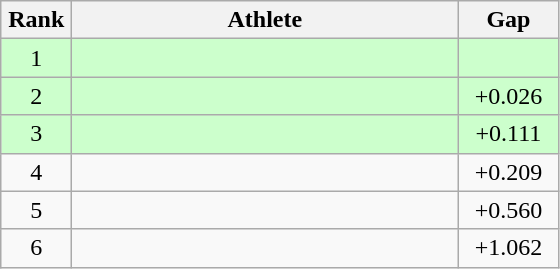<table class=wikitable style="text-align:center">
<tr>
<th width=40>Rank</th>
<th width=250>Athlete</th>
<th width=60>Gap</th>
</tr>
<tr bgcolor="ccffcc">
<td>1</td>
<td align=left></td>
<td></td>
</tr>
<tr bgcolor="ccffcc">
<td>2</td>
<td align=left></td>
<td>+0.026</td>
</tr>
<tr bgcolor="ccffcc">
<td>3</td>
<td align=left></td>
<td>+0.111</td>
</tr>
<tr>
<td>4</td>
<td align=left></td>
<td>+0.209</td>
</tr>
<tr>
<td>5</td>
<td align=left></td>
<td>+0.560</td>
</tr>
<tr>
<td>6</td>
<td align=left></td>
<td>+1.062</td>
</tr>
</table>
